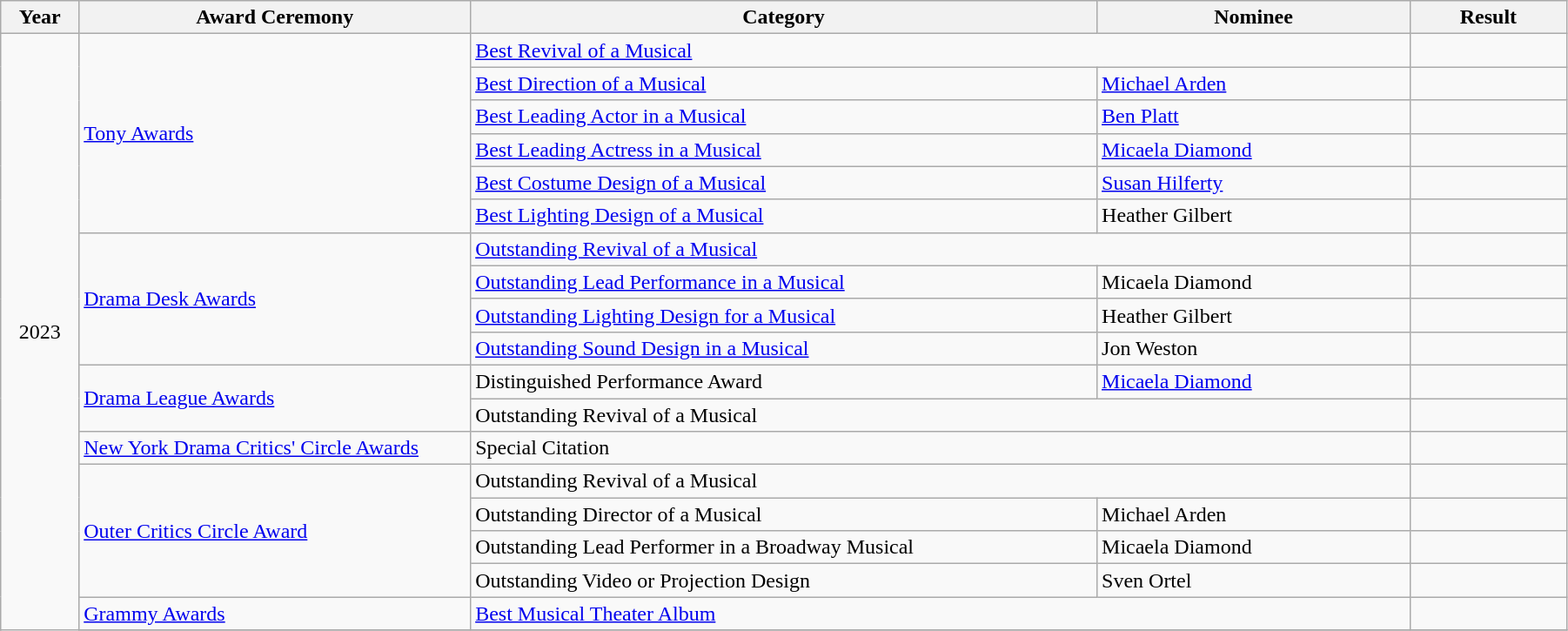<table class="wikitable" width="95%">
<tr>
<th width="5%">Year</th>
<th width="25%">Award Ceremony</th>
<th width="40%">Category</th>
<th width="20%">Nominee</th>
<th width="10%">Result</th>
</tr>
<tr>
<td rowspan="32" align="center">2023</td>
<td rowspan="6"><a href='#'>Tony Awards</a></td>
<td colspan="2"><a href='#'>Best Revival of a Musical</a></td>
<td></td>
</tr>
<tr>
<td><a href='#'>Best Direction of a Musical</a></td>
<td><a href='#'>Michael Arden</a></td>
<td></td>
</tr>
<tr>
<td><a href='#'>Best Leading Actor in a Musical</a></td>
<td><a href='#'>Ben Platt</a></td>
<td></td>
</tr>
<tr>
<td><a href='#'>Best Leading Actress in a Musical</a></td>
<td><a href='#'>Micaela Diamond</a></td>
<td></td>
</tr>
<tr>
<td><a href='#'>Best Costume Design of a Musical</a></td>
<td><a href='#'>Susan Hilferty</a></td>
<td></td>
</tr>
<tr>
<td><a href='#'>Best Lighting Design of a Musical</a></td>
<td>Heather Gilbert</td>
<td></td>
</tr>
<tr>
<td rowspan="4"><a href='#'>Drama Desk Awards</a></td>
<td colspan="2"><a href='#'>Outstanding Revival of a Musical</a></td>
<td></td>
</tr>
<tr>
<td><a href='#'>Outstanding Lead Performance in a Musical</a></td>
<td>Micaela Diamond</td>
<td></td>
</tr>
<tr>
<td><a href='#'>Outstanding Lighting Design for a Musical</a></td>
<td>Heather Gilbert</td>
<td></td>
</tr>
<tr>
<td><a href='#'>Outstanding Sound Design in a Musical</a></td>
<td>Jon Weston</td>
<td></td>
</tr>
<tr>
<td rowspan="2"><a href='#'>Drama League Awards</a></td>
<td>Distinguished Performance Award</td>
<td><a href='#'>Micaela Diamond</a></td>
<td></td>
</tr>
<tr>
<td colspan="2">Outstanding Revival of a Musical</td>
<td></td>
</tr>
<tr>
<td><a href='#'>New York Drama Critics' Circle Awards</a></td>
<td colspan="2">Special Citation</td>
<td></td>
</tr>
<tr>
<td rowspan="4"><a href='#'>Outer Critics Circle Award</a></td>
<td colspan="2">Outstanding Revival of a Musical</td>
<td></td>
</tr>
<tr>
<td>Outstanding Director of a Musical</td>
<td>Michael Arden</td>
<td></td>
</tr>
<tr>
<td>Outstanding Lead Performer in a Broadway Musical</td>
<td>Micaela Diamond</td>
<td></td>
</tr>
<tr>
<td>Outstanding Video or Projection Design</td>
<td>Sven Ortel</td>
<td></td>
</tr>
<tr>
<td><a href='#'>Grammy Awards</a></td>
<td colspan="2"><a href='#'>Best Musical Theater Album</a></td>
<td></td>
</tr>
<tr>
</tr>
</table>
